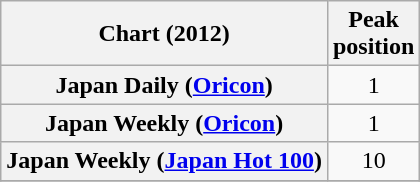<table class="wikitable sortable plainrowheaders">
<tr>
<th>Chart (2012)</th>
<th>Peak<br>position</th>
</tr>
<tr>
<th scope="row">Japan Daily (<a href='#'>Oricon</a>)</th>
<td align="center">1</td>
</tr>
<tr>
<th scope="row">Japan Weekly (<a href='#'>Oricon</a>)</th>
<td align="center">1</td>
</tr>
<tr>
<th scope="row">Japan Weekly (<a href='#'>Japan Hot 100</a>)</th>
<td align="center">10</td>
</tr>
<tr>
</tr>
</table>
